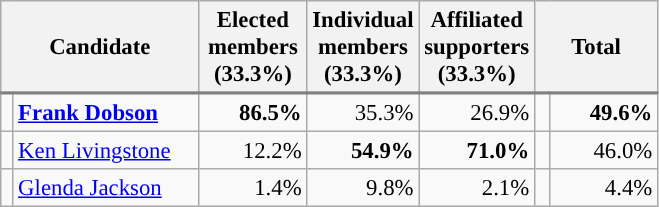<table class="wikitable" style="font-size: 95%;">
<tr style="background-color:#E9E9E9">
<th colspan="2" scope="col" rowspan="1" width="125">Candidate</th>
<th scope="col" colspan="1" width="65">Elected  <br> members <br> (33.3%)</th>
<th scope="col" colspan="1" width="65">Individual  <br>members <br> (33.3%)</th>
<th scope="col" colspan="1" width="65">Affiliated  <br>supporters <br> (33.3%)</th>
<th scope="col" colspan="2" width="75">Total</th>
</tr>
<tr style="background-color:#E9E9E9; border-bottom: 2px solid gray;">
</tr>
<tr align="right">
<td style="background-color: "></td>
<td scope="row" align="left"><strong><a href='#'>Frank Dobson</a></strong></td>
<td><strong>86.5%</strong></td>
<td>35.3%</td>
<td>26.9%</td>
<td align=center></td>
<td><strong>49.6%</strong></td>
</tr>
<tr align="right">
<td style="background-color: "></td>
<td scope="row" align="left"><a href='#'>Ken Livingstone</a></td>
<td>12.2%</td>
<td><strong>54.9%</strong></td>
<td><strong>71.0%</strong></td>
<td align=center></td>
<td>46.0%</td>
</tr>
<tr align="right">
<td style="background-color: "></td>
<td scope="row" align="left"><a href='#'>Glenda Jackson</a></td>
<td>1.4%</td>
<td>9.8%</td>
<td>2.1%</td>
<td align=center></td>
<td>4.4%</td>
</tr>
</table>
